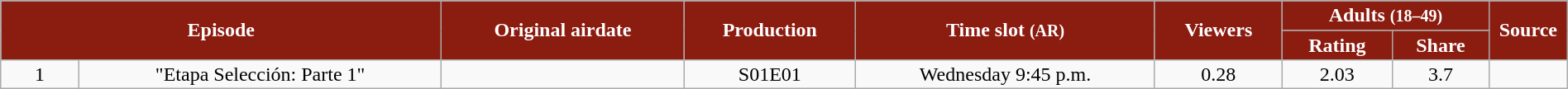<table class="wikitable" style="text-align:center; line-height:16px; width:100%;">
<tr>
<th style="background:#8b1c10; color:white;" rowspan="2" colspan="2">Episode</th>
<th style="background:#8b1c10; color:white;" rowspan="2">Original airdate</th>
<th style="background:#8b1c10; color:white;" rowspan="2">Production</th>
<th style="background:#8b1c10; color:white;" rowspan="2">Time slot <small>(AR)</small></th>
<th style="background:#8b1c10; color:white;" rowspan="2">Viewers<br><small></small></th>
<th style="background:#8b1c10; color:white;" colspan="2">Adults <small>(18–49)</small></th>
<th rowspan="2" style="background:#8b1c10; color:white; width:05%;">Source</th>
</tr>
<tr>
<th style="background:#8b1c10; color:white;">Rating</th>
<th style="background:#8b1c10; color:white;">Share</th>
</tr>
<tr>
<td style="width:05%;">1</td>
<td>"Etapa Selección: Parte 1"</td>
<td></td>
<td>S01E01</td>
<td>Wednesday 9:45 p.m.</td>
<td>0.28</td>
<td>2.03</td>
<td>3.7</td>
<td><br></td>
</tr>
</table>
